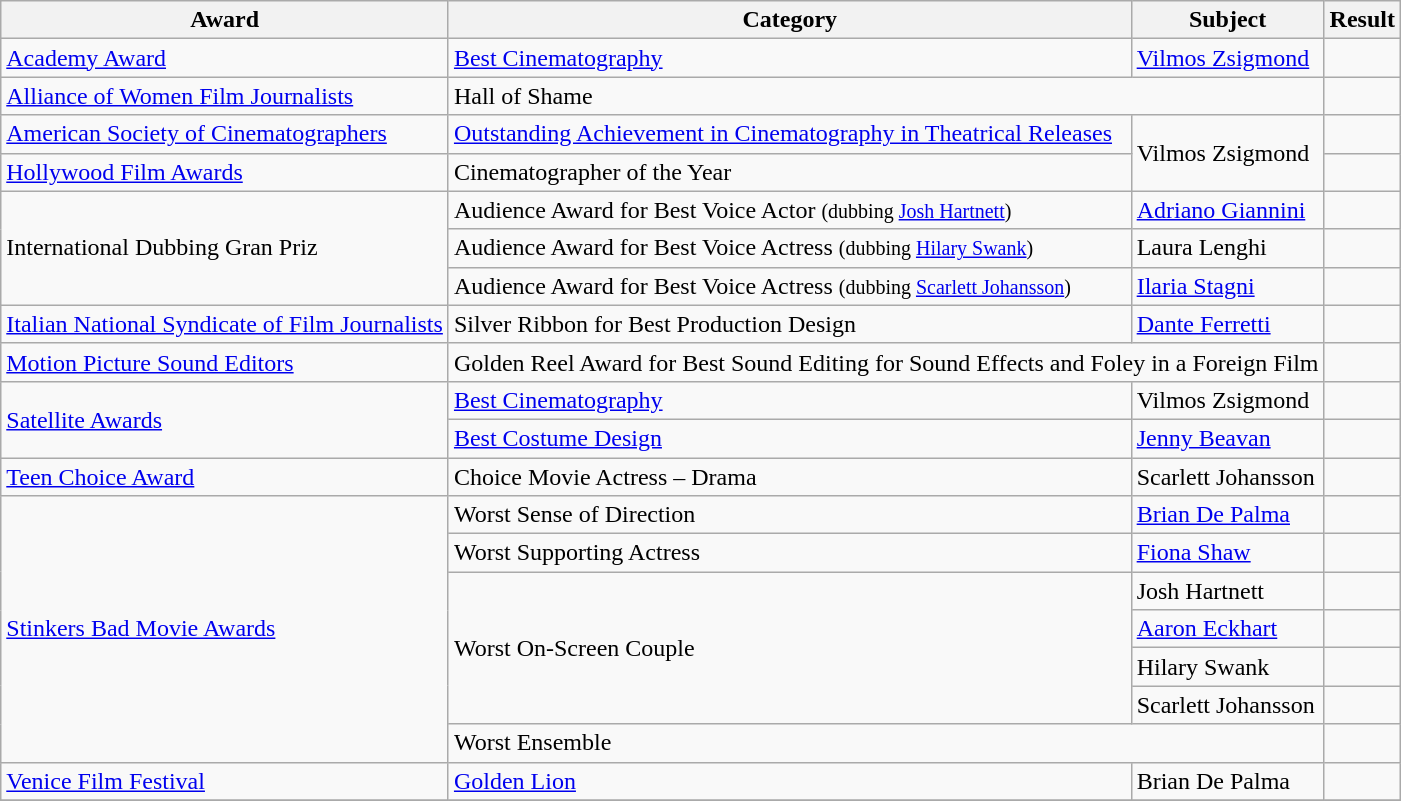<table class="wikitable">
<tr>
<th>Award</th>
<th>Category</th>
<th>Subject</th>
<th>Result</th>
</tr>
<tr>
<td><a href='#'>Academy Award</a></td>
<td><a href='#'>Best Cinematography</a></td>
<td><a href='#'>Vilmos Zsigmond</a></td>
<td></td>
</tr>
<tr>
<td><a href='#'>Alliance of Women Film Journalists</a></td>
<td colspan=2>Hall of Shame</td>
<td></td>
</tr>
<tr>
<td><a href='#'>American Society of Cinematographers</a></td>
<td><a href='#'>Outstanding Achievement in Cinematography in Theatrical Releases</a></td>
<td rowspan=2>Vilmos Zsigmond</td>
<td></td>
</tr>
<tr>
<td><a href='#'>Hollywood Film Awards</a></td>
<td>Cinematographer of the Year</td>
<td></td>
</tr>
<tr>
<td rowspan=3>International Dubbing Gran Priz</td>
<td>Audience Award for Best Voice Actor <small>(dubbing <a href='#'>Josh Hartnett</a>)</small></td>
<td><a href='#'>Adriano Giannini</a></td>
<td></td>
</tr>
<tr>
<td>Audience Award for Best Voice Actress <small>(dubbing <a href='#'>Hilary Swank</a>)</small></td>
<td>Laura Lenghi</td>
<td></td>
</tr>
<tr>
<td>Audience Award for Best Voice Actress <small>(dubbing <a href='#'>Scarlett Johansson</a>)</small></td>
<td><a href='#'>Ilaria Stagni</a></td>
<td></td>
</tr>
<tr>
<td><a href='#'>Italian National Syndicate of Film Journalists</a></td>
<td>Silver Ribbon for Best Production Design</td>
<td><a href='#'>Dante Ferretti</a></td>
<td></td>
</tr>
<tr>
<td><a href='#'>Motion Picture Sound Editors</a></td>
<td colspan=2>Golden Reel Award for Best Sound Editing for Sound Effects and Foley in a Foreign Film</td>
<td></td>
</tr>
<tr>
<td rowspan=2><a href='#'>Satellite Awards</a></td>
<td><a href='#'>Best Cinematography</a></td>
<td>Vilmos Zsigmond</td>
<td></td>
</tr>
<tr>
<td><a href='#'>Best Costume Design</a></td>
<td><a href='#'>Jenny Beavan</a></td>
<td></td>
</tr>
<tr>
<td><a href='#'>Teen Choice Award</a></td>
<td>Choice Movie Actress – Drama</td>
<td>Scarlett Johansson</td>
<td></td>
</tr>
<tr>
<td rowspan=7><a href='#'>Stinkers Bad Movie Awards</a></td>
<td>Worst Sense of Direction</td>
<td><a href='#'>Brian De Palma</a></td>
<td></td>
</tr>
<tr>
<td>Worst Supporting Actress</td>
<td><a href='#'>Fiona Shaw</a></td>
<td></td>
</tr>
<tr>
<td rowspan=4>Worst On-Screen Couple</td>
<td>Josh Hartnett</td>
<td></td>
</tr>
<tr>
<td><a href='#'>Aaron Eckhart</a></td>
<td></td>
</tr>
<tr>
<td>Hilary Swank</td>
<td></td>
</tr>
<tr>
<td>Scarlett Johansson</td>
<td></td>
</tr>
<tr>
<td colspan=2>Worst Ensemble</td>
<td></td>
</tr>
<tr>
<td><a href='#'>Venice Film Festival</a></td>
<td><a href='#'>Golden Lion</a></td>
<td>Brian De Palma</td>
<td></td>
</tr>
<tr>
</tr>
</table>
